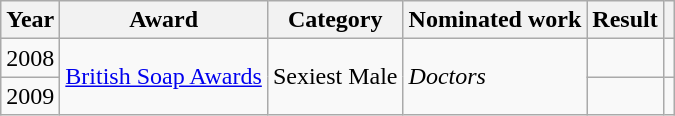<table class="wikitable">
<tr>
<th>Year</th>
<th>Award</th>
<th>Category</th>
<th>Nominated work</th>
<th>Result</th>
<th></th>
</tr>
<tr>
<td>2008</td>
<td rowspan="2"><a href='#'>British Soap Awards</a></td>
<td rowspan="2">Sexiest Male</td>
<td rowspan="2"><em>Doctors</em></td>
<td></td>
<td align="center"></td>
</tr>
<tr>
<td>2009</td>
<td></td>
<td align="center"></td>
</tr>
</table>
